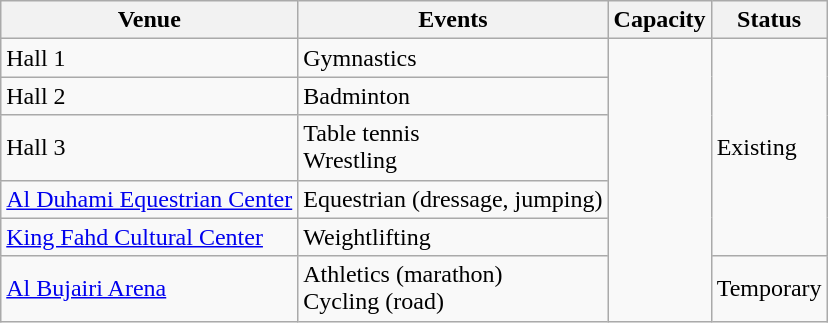<table class="wikitable">
<tr>
<th>Venue</th>
<th>Events</th>
<th>Capacity</th>
<th>Status</th>
</tr>
<tr>
<td>Hall 1</td>
<td>Gymnastics</td>
<td rowspan="6"></td>
<td rowspan="5">Existing</td>
</tr>
<tr>
<td>Hall 2</td>
<td>Badminton</td>
</tr>
<tr>
<td>Hall 3</td>
<td>Table tennis<br>Wrestling</td>
</tr>
<tr>
<td><a href='#'>Al Duhami Equestrian Center</a></td>
<td>Equestrian (dressage, jumping)</td>
</tr>
<tr>
<td><a href='#'>King Fahd Cultural Center</a></td>
<td>Weightlifting</td>
</tr>
<tr>
<td><a href='#'>Al Bujairi Arena</a></td>
<td>Athletics (marathon)<br>Cycling (road)</td>
<td>Temporary</td>
</tr>
</table>
